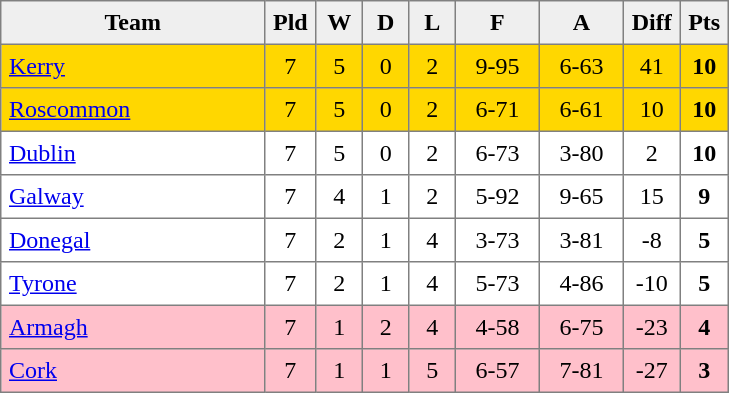<table style=border-collapse:collapse border=1 cellspacing=0 cellpadding=5>
<tr align=center bgcolor=#efefef>
<th width=165>Team</th>
<th width=20>Pld</th>
<th width=20>W</th>
<th width=20>D</th>
<th width=20>L</th>
<th width=45>F</th>
<th width=45>A</th>
<th width=20>Diff</th>
<th width=20>Pts</th>
</tr>
<tr align=center style= "background:gold;">
<td style="text-align:left"><a href='#'>Kerry</a></td>
<td>7</td>
<td>5</td>
<td>0</td>
<td>2</td>
<td>9-95</td>
<td>6-63</td>
<td>41</td>
<td><strong>10</strong></td>
</tr>
<tr align=center style= "background:gold;">
<td style="text-align:left"><a href='#'>Roscommon</a></td>
<td>7</td>
<td>5</td>
<td>0</td>
<td>2</td>
<td>6-71</td>
<td>6-61</td>
<td>10</td>
<td><strong>10</strong></td>
</tr>
<tr align=center style= "">
<td style="text-align:left"><a href='#'>Dublin</a></td>
<td>7</td>
<td>5</td>
<td>0</td>
<td>2</td>
<td>6-73</td>
<td>3-80</td>
<td>2</td>
<td><strong>10</strong></td>
</tr>
<tr align=center style= "">
<td style="text-align:left"><a href='#'>Galway</a></td>
<td>7</td>
<td>4</td>
<td>1</td>
<td>2</td>
<td>5-92</td>
<td>9-65</td>
<td>15</td>
<td><strong>9</strong></td>
</tr>
<tr align=center style= "">
<td style="text-align:left"><a href='#'>Donegal</a></td>
<td>7</td>
<td>2</td>
<td>1</td>
<td>4</td>
<td>3-73</td>
<td>3-81</td>
<td>-8</td>
<td><strong>5</strong></td>
</tr>
<tr align=center style= "">
<td style="text-align:left"><a href='#'>Tyrone</a></td>
<td>7</td>
<td>2</td>
<td>1</td>
<td>4</td>
<td>5-73</td>
<td>4-86</td>
<td>-10</td>
<td><strong>5</strong></td>
</tr>
<tr align=center style= "background:#FFC0CB">
<td style="text-align:left"><a href='#'>Armagh</a></td>
<td>7</td>
<td>1</td>
<td>2</td>
<td>4</td>
<td>4-58</td>
<td>6-75</td>
<td>-23</td>
<td><strong>4</strong></td>
</tr>
<tr align=center style= "background:#FFC0CB">
<td style="text-align:left"><a href='#'>Cork</a></td>
<td>7</td>
<td>1</td>
<td>1</td>
<td>5</td>
<td>6-57</td>
<td>7-81</td>
<td>-27</td>
<td><strong>3</strong></td>
</tr>
</table>
